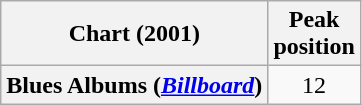<table class="wikitable sortable plainrowheaders" style="text-align:center">
<tr>
<th scope="col">Chart (2001)</th>
<th scope="col">Peak<br>position</th>
</tr>
<tr>
<th scope="row">Blues Albums (<em><a href='#'>Billboard</a></em>)</th>
<td>12</td>
</tr>
</table>
